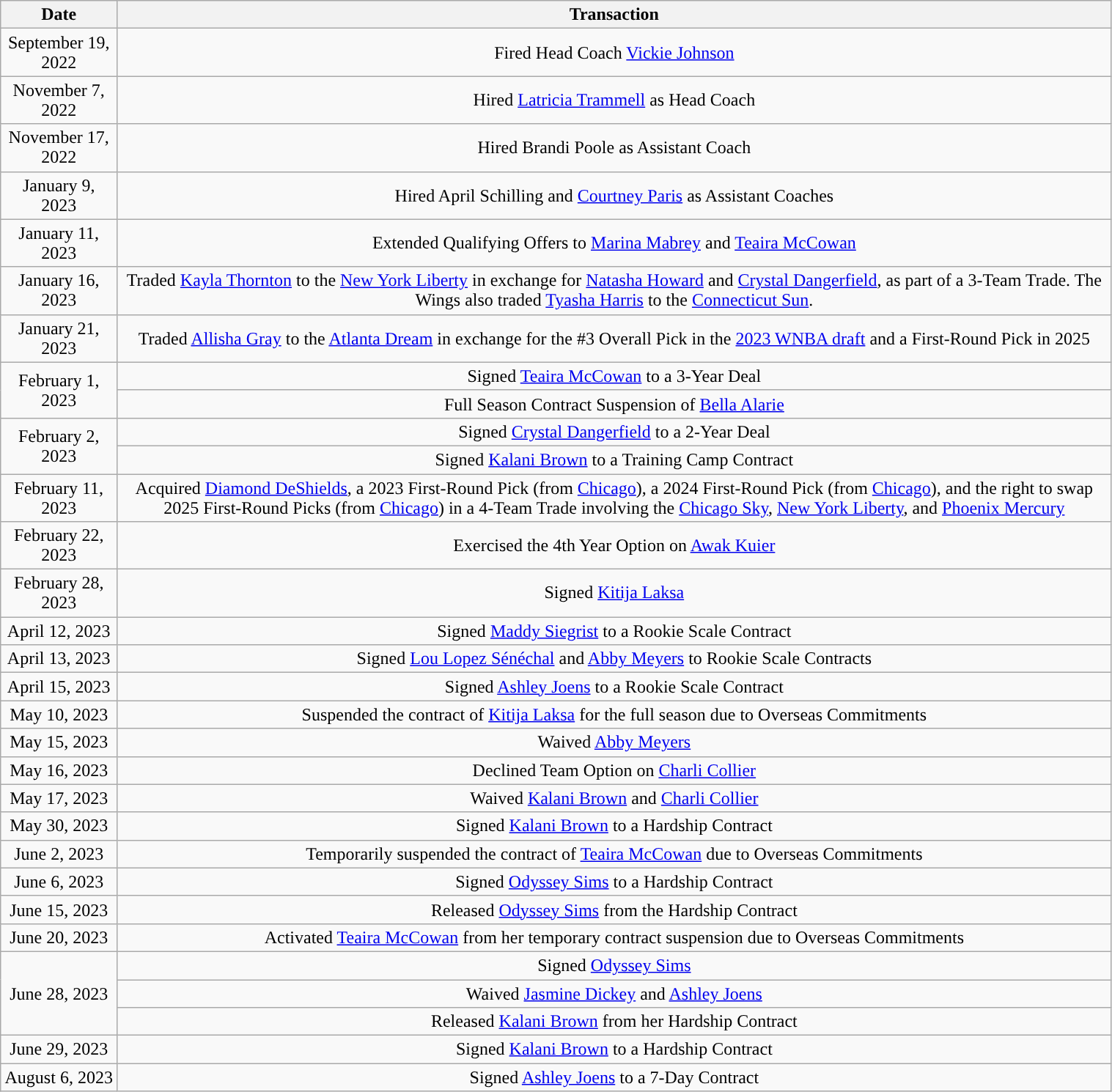<table class="wikitable" style="width:80%; text-align: center;">
<tr>
<th>Date</th>
<th>Transaction</th>
</tr>
<tr>
<td>September 19, 2022</td>
<td>Fired Head Coach <a href='#'>Vickie Johnson</a></td>
</tr>
<tr>
<td>November 7, 2022</td>
<td>Hired <a href='#'>Latricia Trammell</a> as Head Coach</td>
</tr>
<tr>
<td>November 17, 2022</td>
<td>Hired Brandi Poole as Assistant Coach</td>
</tr>
<tr>
<td>January 9, 2023</td>
<td>Hired April Schilling and <a href='#'>Courtney Paris</a> as Assistant Coaches</td>
</tr>
<tr>
<td>January 11, 2023</td>
<td>Extended Qualifying Offers to <a href='#'>Marina Mabrey</a> and <a href='#'>Teaira McCowan</a></td>
</tr>
<tr>
<td>January 16, 2023</td>
<td>Traded <a href='#'>Kayla Thornton</a> to the <a href='#'>New York Liberty</a> in exchange for <a href='#'>Natasha Howard</a> and <a href='#'>Crystal Dangerfield</a>, as part of a 3-Team Trade. The Wings also traded <a href='#'>Tyasha Harris</a> to the <a href='#'>Connecticut Sun</a>.</td>
</tr>
<tr>
<td>January 21, 2023</td>
<td>Traded <a href='#'>Allisha Gray</a> to the <a href='#'>Atlanta Dream</a> in exchange for the #3 Overall Pick in the <a href='#'>2023 WNBA draft</a> and a First-Round Pick in 2025</td>
</tr>
<tr>
<td rowspan=2>February 1, 2023</td>
<td>Signed <a href='#'>Teaira McCowan</a> to a 3-Year Deal</td>
</tr>
<tr>
<td>Full Season Contract Suspension of <a href='#'>Bella Alarie</a></td>
</tr>
<tr>
<td rowspan=2>February 2, 2023</td>
<td>Signed <a href='#'>Crystal Dangerfield</a> to a 2-Year Deal</td>
</tr>
<tr>
<td>Signed <a href='#'>Kalani Brown</a> to a Training Camp Contract</td>
</tr>
<tr>
<td>February 11, 2023</td>
<td>Acquired <a href='#'>Diamond DeShields</a>, a 2023 First-Round Pick (from <a href='#'>Chicago</a>), a 2024 First-Round Pick (from <a href='#'>Chicago</a>), and the right to swap 2025 First-Round Picks (from <a href='#'>Chicago</a>) in a 4-Team Trade involving the <a href='#'>Chicago Sky</a>, <a href='#'>New York Liberty</a>, and <a href='#'>Phoenix Mercury</a></td>
</tr>
<tr>
<td>February 22, 2023</td>
<td>Exercised the 4th Year Option on <a href='#'>Awak Kuier</a></td>
</tr>
<tr>
<td>February 28, 2023</td>
<td>Signed <a href='#'>Kitija Laksa</a></td>
</tr>
<tr>
<td>April 12, 2023</td>
<td>Signed <a href='#'>Maddy Siegrist</a> to a Rookie Scale Contract</td>
</tr>
<tr>
<td>April 13, 2023</td>
<td>Signed <a href='#'>Lou Lopez Sénéchal</a> and <a href='#'>Abby Meyers</a> to Rookie Scale Contracts</td>
</tr>
<tr>
<td>April 15, 2023</td>
<td>Signed <a href='#'>Ashley Joens</a> to a Rookie Scale Contract</td>
</tr>
<tr>
<td>May 10, 2023</td>
<td>Suspended the contract of <a href='#'>Kitija Laksa</a> for the full season due to Overseas Commitments</td>
</tr>
<tr>
<td>May 15, 2023</td>
<td>Waived <a href='#'>Abby Meyers</a></td>
</tr>
<tr>
<td>May 16, 2023</td>
<td>Declined Team Option on <a href='#'>Charli Collier</a></td>
</tr>
<tr>
<td>May 17, 2023</td>
<td>Waived <a href='#'>Kalani Brown</a> and <a href='#'>Charli Collier</a></td>
</tr>
<tr>
<td>May 30, 2023</td>
<td>Signed <a href='#'>Kalani Brown</a> to a Hardship Contract</td>
</tr>
<tr>
<td>June 2, 2023</td>
<td>Temporarily suspended the contract of <a href='#'>Teaira McCowan</a> due to Overseas Commitments</td>
</tr>
<tr>
<td>June 6, 2023</td>
<td>Signed <a href='#'>Odyssey Sims</a> to a Hardship Contract</td>
</tr>
<tr>
<td>June 15, 2023</td>
<td>Released <a href='#'>Odyssey Sims</a> from the Hardship Contract</td>
</tr>
<tr>
<td>June 20, 2023</td>
<td>Activated <a href='#'>Teaira McCowan</a> from her temporary contract suspension due to Overseas Commitments</td>
</tr>
<tr>
<td rowspan=3>June 28, 2023</td>
<td>Signed <a href='#'>Odyssey Sims</a></td>
</tr>
<tr>
<td>Waived <a href='#'>Jasmine Dickey</a> and <a href='#'>Ashley Joens</a></td>
</tr>
<tr>
<td>Released <a href='#'>Kalani Brown</a> from her Hardship Contract</td>
</tr>
<tr>
<td>June 29, 2023</td>
<td>Signed <a href='#'>Kalani Brown</a> to a Hardship Contract</td>
</tr>
<tr>
<td>August 6, 2023</td>
<td>Signed <a href='#'>Ashley Joens</a> to a 7-Day Contract</td>
</tr>
</table>
